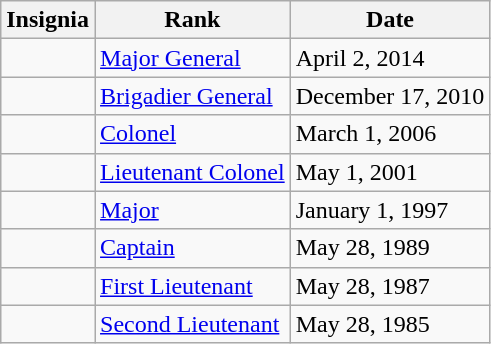<table class="wikitable">
<tr>
<th>Insignia</th>
<th>Rank</th>
<th>Date</th>
</tr>
<tr>
<td></td>
<td><a href='#'>Major General</a></td>
<td>April 2, 2014</td>
</tr>
<tr>
<td></td>
<td><a href='#'>Brigadier General</a></td>
<td>December 17, 2010</td>
</tr>
<tr>
<td></td>
<td><a href='#'>Colonel</a></td>
<td>March 1, 2006</td>
</tr>
<tr>
<td></td>
<td><a href='#'>Lieutenant Colonel</a></td>
<td>May 1, 2001</td>
</tr>
<tr>
<td></td>
<td><a href='#'>Major</a></td>
<td>January 1, 1997</td>
</tr>
<tr>
<td></td>
<td><a href='#'>Captain</a></td>
<td>May 28, 1989</td>
</tr>
<tr>
<td></td>
<td><a href='#'>First Lieutenant</a></td>
<td>May 28, 1987</td>
</tr>
<tr>
<td></td>
<td><a href='#'>Second Lieutenant</a></td>
<td>May 28, 1985</td>
</tr>
</table>
